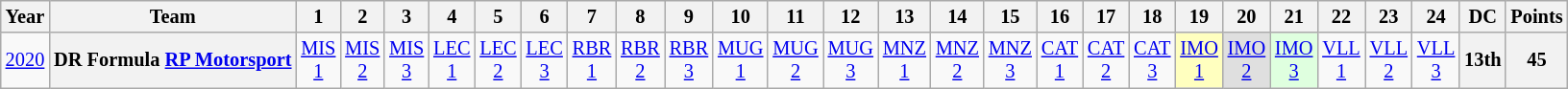<table class="wikitable" style="text-align:center; font-size:85%">
<tr>
<th>Year</th>
<th>Team</th>
<th>1</th>
<th>2</th>
<th>3</th>
<th>4</th>
<th>5</th>
<th>6</th>
<th>7</th>
<th>8</th>
<th>9</th>
<th>10</th>
<th>11</th>
<th>12</th>
<th>13</th>
<th>14</th>
<th>15</th>
<th>16</th>
<th>17</th>
<th>18</th>
<th>19</th>
<th>20</th>
<th>21</th>
<th>22</th>
<th>23</th>
<th>24</th>
<th>DC</th>
<th>Points</th>
</tr>
<tr>
<td><a href='#'>2020</a></td>
<th nowrap>DR Formula <a href='#'>RP Motorsport</a></th>
<td style="background:#"><a href='#'>MIS<br>1</a></td>
<td style="background:#"><a href='#'>MIS<br>2</a></td>
<td style="background:#"><a href='#'>MIS<br>3</a></td>
<td style="background:#"><a href='#'>LEC<br>1</a></td>
<td style="background:#"><a href='#'>LEC<br>2</a></td>
<td style="background:#"><a href='#'>LEC<br>3</a></td>
<td style="background:#"><a href='#'>RBR<br>1</a></td>
<td style="background:#"><a href='#'>RBR<br>2</a></td>
<td style="background:#"><a href='#'>RBR<br>3</a></td>
<td style="background:#"><a href='#'>MUG<br>1</a></td>
<td style="background:#"><a href='#'>MUG<br>2</a></td>
<td style="background:#"><a href='#'>MUG<br>3</a></td>
<td style="background:#"><a href='#'>MNZ<br>1</a></td>
<td style="background:#"><a href='#'>MNZ<br>2</a></td>
<td style="background:#"><a href='#'>MNZ<br>3</a></td>
<td style="background:#"><a href='#'>CAT<br>1</a></td>
<td style="background:#"><a href='#'>CAT<br>2</a></td>
<td style="background:#"><a href='#'>CAT<br>3</a></td>
<td style="background:#FFFFBF"><a href='#'>IMO<br>1</a><br></td>
<td style="background:#DFDFDF"><a href='#'>IMO<br>2</a><br></td>
<td style="background:#DFFFDF"><a href='#'>IMO<br>3</a><br></td>
<td style="background:#"><a href='#'>VLL<br>1</a></td>
<td style="background:#"><a href='#'>VLL<br>2</a></td>
<td style="background:#"><a href='#'>VLL<br>3</a></td>
<th>13th</th>
<th>45</th>
</tr>
</table>
